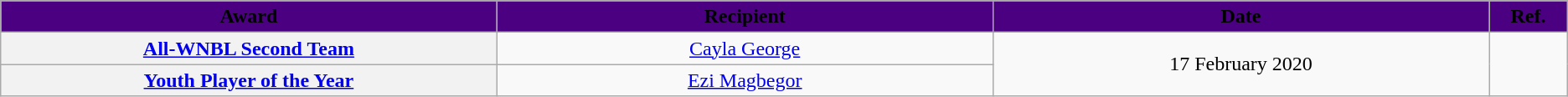<table class="wikitable sortable sortable" style="text-align: center">
<tr>
<th style="background:indigo" width="10%"><span>Award</span></th>
<th style="background:indigo" width="10%"><span>Recipient</span></th>
<th style="background:indigo" width="10%"><span>Date</span></th>
<th style="background:indigo" width="1%" class="unsortable"><span>Ref.</span></th>
</tr>
<tr>
<th rowspan=1><a href='#'>All-WNBL Second Team</a></th>
<td><a href='#'>Cayla George</a></td>
<td rowspan=2>17 February 2020</td>
<td rowspan=2></td>
</tr>
<tr>
<th rowspan=1><a href='#'>Youth Player of the Year</a></th>
<td><a href='#'>Ezi Magbegor</a></td>
</tr>
</table>
